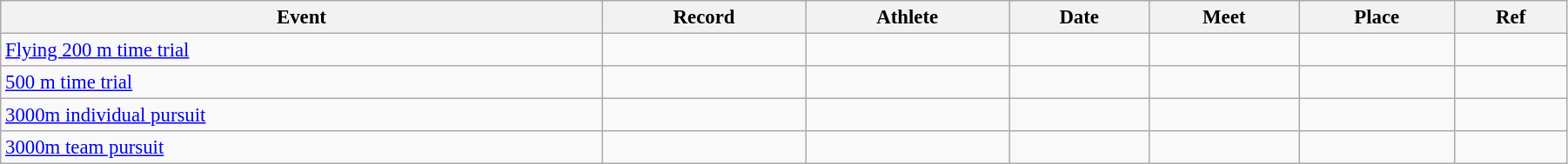<table class="wikitable" style="font-size:95%; width: 95%;">
<tr>
<th>Event</th>
<th>Record</th>
<th>Athlete</th>
<th>Date</th>
<th>Meet</th>
<th>Place</th>
<th>Ref</th>
</tr>
<tr>
<td><a href='#'>Flying 200 m time trial</a></td>
<td></td>
<td></td>
<td></td>
<td></td>
<td></td>
<td></td>
</tr>
<tr>
<td><a href='#'>500 m time trial</a></td>
<td></td>
<td></td>
<td></td>
<td></td>
<td></td>
<td></td>
</tr>
<tr>
<td><a href='#'>3000m individual pursuit</a></td>
<td></td>
<td></td>
<td></td>
<td></td>
<td></td>
<td></td>
</tr>
<tr>
<td><a href='#'>3000m team pursuit</a></td>
<td></td>
<td></td>
<td></td>
<td></td>
<td></td>
<td></td>
</tr>
</table>
